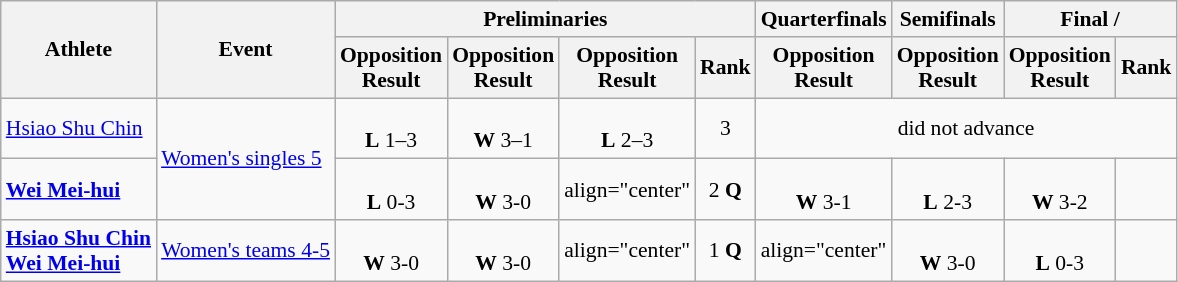<table class=wikitable style="font-size:90%">
<tr>
<th rowspan="2">Athlete</th>
<th rowspan="2">Event</th>
<th colspan="4">Preliminaries</th>
<th>Quarterfinals</th>
<th>Semifinals</th>
<th colspan="2">Final / </th>
</tr>
<tr>
<th>Opposition<br>Result</th>
<th>Opposition<br>Result</th>
<th>Opposition<br>Result</th>
<th>Rank</th>
<th>Opposition<br>Result</th>
<th>Opposition<br>Result</th>
<th>Opposition<br>Result</th>
<th>Rank</th>
</tr>
<tr>
<td><a href='#'>Hsiao Shu Chin</a></td>
<td rowspan="2"><a href='#'>Women's singles 5</a></td>
<td align="center"><br><strong>L</strong> 1–3</td>
<td align="center"><br><strong>W</strong> 3–1</td>
<td align="center"><br><strong>L</strong> 2–3</td>
<td align="center">3</td>
<td align="center" colspan="4">did not advance</td>
</tr>
<tr>
<td><strong><a href='#'>Wei Mei-hui</a></strong></td>
<td align="center"><br><strong>L</strong> 0-3</td>
<td align="center"><br><strong>W</strong> 3-0</td>
<td>align="center" </td>
<td align="center">2 <strong>Q</strong></td>
<td align="center"><br><strong>W</strong> 3-1</td>
<td align="center"><br><strong>L</strong> 2-3</td>
<td align="center"><br><strong>W</strong> 3-2</td>
<td align="center"></td>
</tr>
<tr>
<td><strong><a href='#'>Hsiao Shu Chin</a></strong><br> <strong><a href='#'>Wei Mei-hui</a></strong></td>
<td><a href='#'>Women's teams 4-5</a></td>
<td align="center"><br><strong>W</strong> 3-0</td>
<td align="center"><br><strong>W</strong> 3-0</td>
<td>align="center" </td>
<td align="center">1 <strong>Q</strong></td>
<td>align="center" </td>
<td align="center"><br><strong>W</strong> 3-0</td>
<td align="center"><br><strong>L</strong> 0-3</td>
<td align="center"></td>
</tr>
</table>
